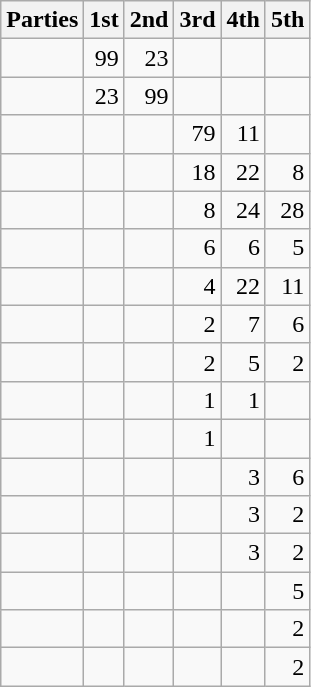<table class="wikitable" style="text-align:right;">
<tr>
<th style="text-align:left;">Parties</th>
<th>1st</th>
<th>2nd</th>
<th>3rd</th>
<th>4th</th>
<th>5th</th>
</tr>
<tr>
<td style="text-align:left;"></td>
<td>99</td>
<td>23</td>
<td></td>
<td></td>
<td></td>
</tr>
<tr>
<td style="text-align:left;"></td>
<td>23</td>
<td>99</td>
<td></td>
<td></td>
<td></td>
</tr>
<tr>
<td style="text-align:left;"></td>
<td></td>
<td></td>
<td>79</td>
<td>11</td>
<td></td>
</tr>
<tr>
<td style="text-align:left;"></td>
<td></td>
<td></td>
<td>18</td>
<td>22</td>
<td>8</td>
</tr>
<tr>
<td style="text-align:left;"></td>
<td></td>
<td></td>
<td>8</td>
<td>24</td>
<td>28</td>
</tr>
<tr>
<td style="text-align:left;"></td>
<td></td>
<td></td>
<td>6</td>
<td>6</td>
<td>5</td>
</tr>
<tr>
<td style="text-align:left;"></td>
<td></td>
<td></td>
<td>4</td>
<td>22</td>
<td>11</td>
</tr>
<tr>
<td style="text-align:left;"></td>
<td></td>
<td></td>
<td>2</td>
<td>7</td>
<td>6</td>
</tr>
<tr>
<td style="text-align:left;"></td>
<td></td>
<td></td>
<td>2</td>
<td>5</td>
<td>2</td>
</tr>
<tr>
<td style="text-align:left;"></td>
<td></td>
<td></td>
<td>1</td>
<td>1</td>
<td></td>
</tr>
<tr>
<td style="text-align:left;"></td>
<td></td>
<td></td>
<td>1</td>
<td></td>
<td></td>
</tr>
<tr>
<td style="text-align:left;"></td>
<td></td>
<td></td>
<td></td>
<td>3</td>
<td>6</td>
</tr>
<tr>
<td style="text-align:left;"></td>
<td></td>
<td></td>
<td></td>
<td>3</td>
<td>2</td>
</tr>
<tr>
<td style="text-align:left;"></td>
<td></td>
<td></td>
<td></td>
<td>3</td>
<td>2</td>
</tr>
<tr>
<td style="text-align:left;"></td>
<td></td>
<td></td>
<td></td>
<td></td>
<td>5</td>
</tr>
<tr>
<td style="text-align:left;"></td>
<td></td>
<td></td>
<td></td>
<td></td>
<td>2</td>
</tr>
<tr>
<td style="text-align:left;"></td>
<td></td>
<td></td>
<td></td>
<td></td>
<td>2</td>
</tr>
</table>
